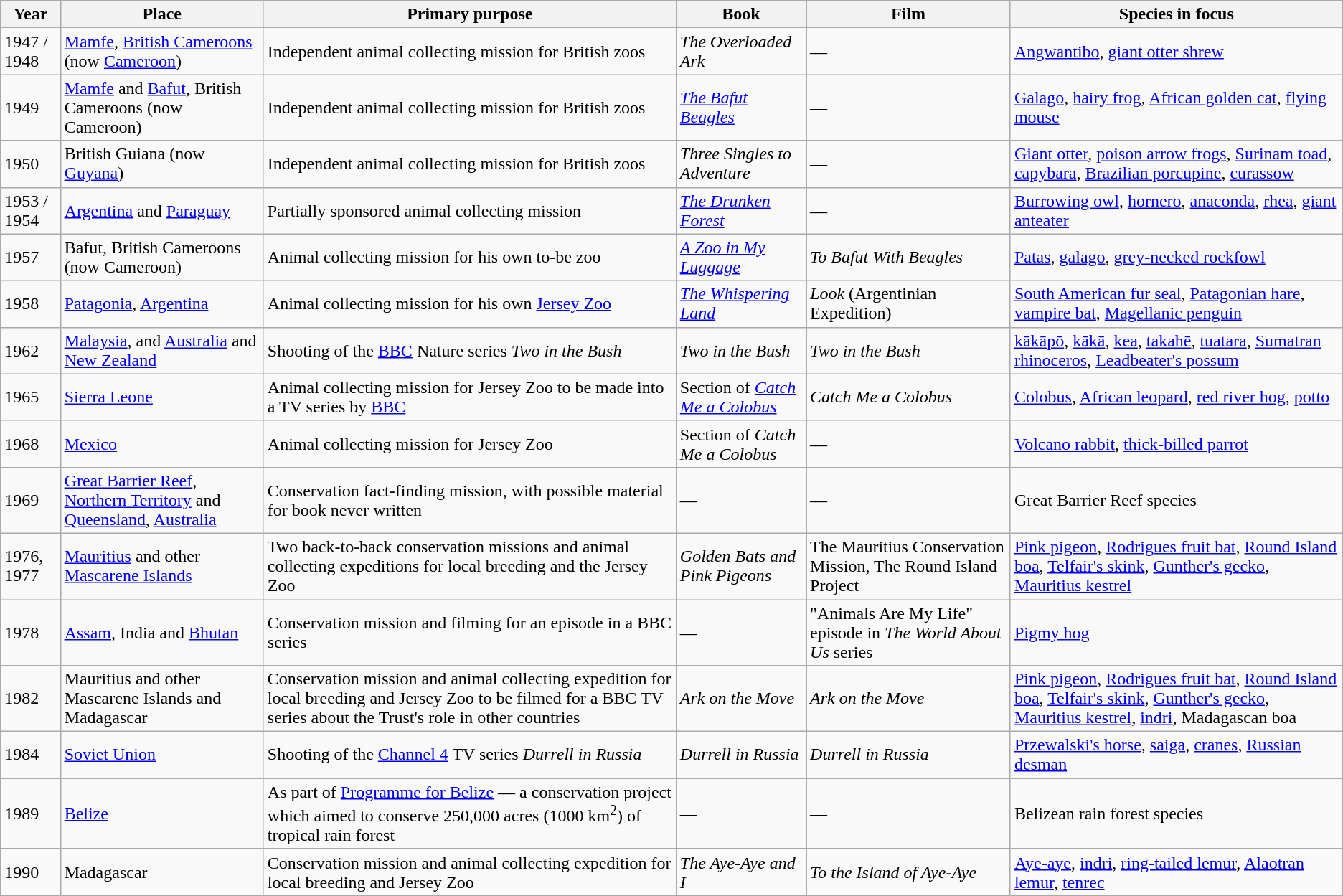<table class="wikitable">
<tr>
<th>Year</th>
<th>Place</th>
<th>Primary purpose</th>
<th>Book</th>
<th>Film</th>
<th>Species in focus</th>
</tr>
<tr>
<td>1947 / 1948</td>
<td><a href='#'>Mamfe</a>, <a href='#'>British Cameroons</a> (now <a href='#'>Cameroon</a>)</td>
<td>Independent animal collecting mission for British zoos</td>
<td><em>The Overloaded Ark</em></td>
<td>—</td>
<td><a href='#'>Angwantibo</a>, <a href='#'>giant otter shrew</a></td>
</tr>
<tr>
<td>1949</td>
<td><a href='#'>Mamfe</a> and <a href='#'>Bafut</a>, British Cameroons (now Cameroon)</td>
<td>Independent animal collecting mission for British zoos</td>
<td><em><a href='#'>The Bafut Beagles</a></em></td>
<td>—</td>
<td><a href='#'>Galago</a>, <a href='#'>hairy frog</a>, <a href='#'>African golden cat</a>, <a href='#'>flying mouse</a></td>
</tr>
<tr>
<td>1950</td>
<td>British Guiana (now <a href='#'>Guyana</a>)</td>
<td>Independent animal collecting mission for British zoos</td>
<td><em>Three Singles to Adventure</em></td>
<td>—</td>
<td><a href='#'>Giant otter</a>, <a href='#'>poison arrow frogs</a>, <a href='#'>Surinam toad</a>, <a href='#'>capybara</a>, <a href='#'>Brazilian porcupine</a>, <a href='#'>curassow</a></td>
</tr>
<tr>
<td>1953 / 1954</td>
<td><a href='#'>Argentina</a> and <a href='#'>Paraguay</a></td>
<td>Partially sponsored animal collecting mission</td>
<td><em><a href='#'>The Drunken Forest</a></em></td>
<td>—</td>
<td><a href='#'>Burrowing owl</a>, <a href='#'>hornero</a>, <a href='#'>anaconda</a>, <a href='#'>rhea</a>, <a href='#'>giant anteater</a></td>
</tr>
<tr>
<td>1957</td>
<td>Bafut, British Cameroons (now Cameroon)</td>
<td>Animal collecting mission for his own to-be zoo</td>
<td><em><a href='#'>A Zoo in My Luggage</a></em></td>
<td><em>To Bafut With Beagles</em></td>
<td><a href='#'>Patas</a>, <a href='#'>galago</a>, <a href='#'>grey-necked rockfowl</a></td>
</tr>
<tr>
<td>1958</td>
<td><a href='#'>Patagonia</a>, <a href='#'>Argentina</a></td>
<td>Animal collecting mission for his own <a href='#'>Jersey Zoo</a></td>
<td><em><a href='#'>The Whispering Land</a></em></td>
<td><em>Look</em> (Argentinian Expedition)</td>
<td><a href='#'>South American fur seal</a>, <a href='#'>Patagonian hare</a>, <a href='#'>vampire bat</a>, <a href='#'>Magellanic penguin</a></td>
</tr>
<tr>
<td>1962</td>
<td><a href='#'>Malaysia</a>, and <a href='#'>Australia</a> and <a href='#'>New Zealand</a></td>
<td>Shooting of the <a href='#'>BBC</a> Nature series <em>Two in the Bush</em></td>
<td><em>Two in the Bush</em></td>
<td><em>Two in the Bush</em></td>
<td><a href='#'>kākāpō</a>, <a href='#'>kākā</a>, <a href='#'>kea</a>, <a href='#'>takahē</a>, <a href='#'>tuatara</a>, <a href='#'>Sumatran rhinoceros</a>, <a href='#'>Leadbeater's possum</a></td>
</tr>
<tr>
<td>1965</td>
<td><a href='#'>Sierra Leone</a></td>
<td>Animal collecting mission for Jersey Zoo to be made into a TV series by <a href='#'>BBC</a></td>
<td>Section of <em><a href='#'>Catch Me a Colobus</a></em></td>
<td><em>Catch Me a Colobus</em></td>
<td><a href='#'>Colobus</a>, <a href='#'>African leopard</a>, <a href='#'>red river hog</a>, <a href='#'>potto</a></td>
</tr>
<tr>
<td>1968</td>
<td><a href='#'>Mexico</a></td>
<td>Animal collecting mission for Jersey Zoo</td>
<td>Section of <em>Catch Me a Colobus</em></td>
<td>—</td>
<td><a href='#'>Volcano rabbit</a>, <a href='#'>thick-billed parrot</a></td>
</tr>
<tr>
<td>1969</td>
<td><a href='#'>Great Barrier Reef</a>, <a href='#'>Northern Territory</a> and <a href='#'>Queensland</a>, <a href='#'>Australia</a></td>
<td>Conservation fact-finding mission, with possible material for book never written</td>
<td>—</td>
<td>—</td>
<td>Great Barrier Reef species</td>
</tr>
<tr>
<td>1976, 1977</td>
<td><a href='#'>Mauritius</a> and other <a href='#'>Mascarene Islands</a></td>
<td>Two back-to-back conservation missions and animal collecting expeditions for local breeding and the Jersey Zoo</td>
<td><em>Golden Bats and Pink Pigeons</em></td>
<td>The Mauritius Conservation Mission, The Round Island Project</td>
<td><a href='#'>Pink pigeon</a>, <a href='#'>Rodrigues fruit bat</a>, <a href='#'>Round Island boa</a>, <a href='#'>Telfair's skink</a>, <a href='#'>Gunther's gecko</a>, <a href='#'>Mauritius kestrel</a></td>
</tr>
<tr>
<td>1978</td>
<td><a href='#'>Assam</a>, India and <a href='#'>Bhutan</a></td>
<td>Conservation mission and filming for an episode in a BBC series</td>
<td>—</td>
<td>"Animals Are My Life" episode in <em>The World About Us</em> series</td>
<td><a href='#'>Pigmy hog</a></td>
</tr>
<tr>
<td>1982</td>
<td>Mauritius and other Mascarene Islands and Madagascar</td>
<td>Conservation mission and animal collecting expedition for local breeding and Jersey Zoo to be filmed for a BBC TV series about the Trust's role in other countries</td>
<td><em>Ark on the Move</em></td>
<td><em>Ark on the Move</em></td>
<td><a href='#'>Pink pigeon</a>, <a href='#'>Rodrigues fruit bat</a>, <a href='#'>Round Island boa</a>, <a href='#'>Telfair's skink</a>, <a href='#'>Gunther's gecko</a>, <a href='#'>Mauritius kestrel</a>, <a href='#'>indri</a>, Madagascan boa</td>
</tr>
<tr>
<td>1984</td>
<td><a href='#'>Soviet Union</a></td>
<td>Shooting of the <a href='#'>Channel 4</a> TV series <em>Durrell in Russia</em></td>
<td><em>Durrell in Russia</em></td>
<td><em>Durrell in Russia</em></td>
<td><a href='#'>Przewalski's horse</a>, <a href='#'>saiga</a>, <a href='#'>cranes</a>, <a href='#'>Russian desman</a></td>
</tr>
<tr>
<td>1989</td>
<td><a href='#'>Belize</a></td>
<td>As part of <a href='#'>Programme for Belize</a> — a conservation project which aimed to conserve 250,000 acres (1000 km<sup>2</sup>) of tropical rain forest</td>
<td>—</td>
<td>—</td>
<td>Belizean rain forest species</td>
</tr>
<tr>
<td>1990</td>
<td>Madagascar</td>
<td>Conservation mission and animal collecting expedition for local breeding and Jersey Zoo</td>
<td><em>The Aye-Aye and I</em></td>
<td><em>To the Island of Aye-Aye</em></td>
<td><a href='#'>Aye-aye</a>, <a href='#'>indri</a>, <a href='#'>ring-tailed lemur</a>, <a href='#'>Alaotran lemur</a>, <a href='#'>tenrec</a></td>
</tr>
</table>
